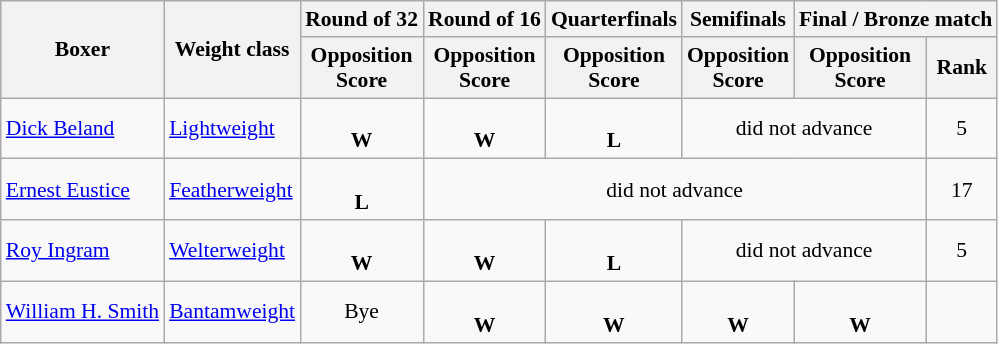<table class=wikitable style="font-size:90%">
<tr>
<th rowspan="2">Boxer</th>
<th rowspan="2">Weight class</th>
<th>Round of 32</th>
<th>Round of 16</th>
<th>Quarterfinals</th>
<th>Semifinals</th>
<th colspan="2">Final / Bronze match</th>
</tr>
<tr>
<th>Opposition<br>Score</th>
<th>Opposition<br>Score</th>
<th>Opposition<br>Score</th>
<th>Opposition<br>Score</th>
<th>Opposition<br>Score</th>
<th>Rank</th>
</tr>
<tr>
<td><a href='#'>Dick Beland</a></td>
<td><a href='#'>Lightweight</a></td>
<td align=center> <br> <strong>W</strong></td>
<td align=center> <br> <strong>W</strong></td>
<td align=center> <br> <strong>L</strong></td>
<td align=center colspan=2>did not advance</td>
<td align=center>5</td>
</tr>
<tr>
<td><a href='#'>Ernest Eustice</a></td>
<td><a href='#'>Featherweight</a></td>
<td align=center> <br> <strong>L</strong></td>
<td align=center colspan=4>did not advance</td>
<td align=center>17</td>
</tr>
<tr>
<td><a href='#'>Roy Ingram</a></td>
<td><a href='#'>Welterweight</a></td>
<td align=center> <br> <strong>W</strong></td>
<td align=center> <br> <strong>W</strong></td>
<td align=center> <br> <strong>L</strong></td>
<td align=center colspan=2>did not advance</td>
<td align=center>5</td>
</tr>
<tr>
<td><a href='#'>William H. Smith</a></td>
<td><a href='#'>Bantamweight</a></td>
<td align=center>Bye</td>
<td align=center> <br> <strong>W</strong></td>
<td align=center> <br> <strong>W</strong></td>
<td align=center> <br> <strong>W</strong></td>
<td align=center> <br> <strong>W</strong></td>
<td align=center></td>
</tr>
</table>
